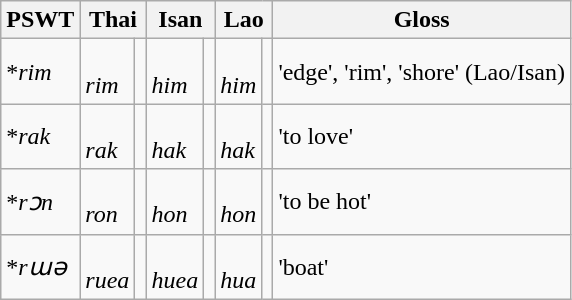<table class="wikitable">
<tr>
<th>PSWT</th>
<th colspan="2">Thai</th>
<th colspan="2">Isan</th>
<th colspan="2">Lao</th>
<th>Gloss</th>
</tr>
<tr>
<td>*<em>rim</em></td>
<td><br><em>rim</em></td>
<td></td>
<td><br><em>him</em></td>
<td></td>
<td><br><em>him</em></td>
<td></td>
<td>'edge', 'rim', 'shore' (Lao/Isan)</td>
</tr>
<tr>
<td>*<em>rak</em></td>
<td><br><em>rak</em></td>
<td></td>
<td><br><em>hak</em></td>
<td></td>
<td><br><em>hak</em></td>
<td></td>
<td>'to love'</td>
</tr>
<tr>
<td>*<em>rɔn</em></td>
<td><br><em>ron</em></td>
<td></td>
<td><br><em>hon</em></td>
<td></td>
<td><br><em>hon</em></td>
<td></td>
<td>'to be hot'</td>
</tr>
<tr>
<td>*<em>rɯə</em></td>
<td><br><em>ruea</em></td>
<td></td>
<td><br><em>huea</em></td>
<td></td>
<td><br><em>hua</em></td>
<td></td>
<td>'boat'</td>
</tr>
</table>
